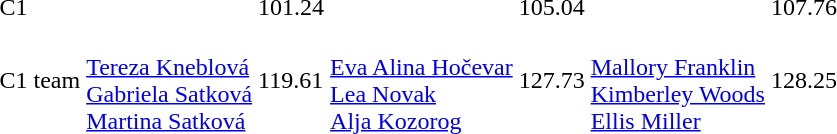<table>
<tr>
<td>C1</td>
<td></td>
<td>101.24</td>
<td></td>
<td>105.04</td>
<td></td>
<td>107.76</td>
</tr>
<tr>
<td>C1 team</td>
<td><br><a href='#'>Tereza Kneblová</a><br><a href='#'>Gabriela Satková</a><br><a href='#'>Martina Satková</a></td>
<td>119.61</td>
<td><br><a href='#'>Eva Alina Hočevar</a><br><a href='#'>Lea Novak</a><br><a href='#'>Alja Kozorog</a></td>
<td>127.73</td>
<td><br><a href='#'>Mallory Franklin</a><br><a href='#'>Kimberley Woods</a><br><a href='#'>Ellis Miller</a></td>
<td>128.25</td>
</tr>
</table>
